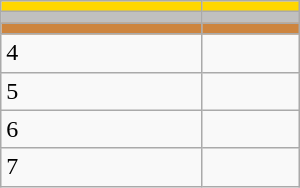<table class="wikitable" style="width:200px;">
<tr style="background:gold;">
<td center></td>
<td></td>
</tr>
<tr style="background:silver;">
<td center></td>
<td></td>
</tr>
<tr style="background:peru;">
<td center></td>
<td></td>
</tr>
<tr>
<td center>4</td>
<td></td>
</tr>
<tr>
<td center>5</td>
<td></td>
</tr>
<tr>
<td center>6</td>
<td></td>
</tr>
<tr>
<td center>7</td>
<td></td>
</tr>
</table>
